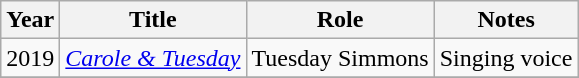<table class="wikitable sortable">
<tr>
<th>Year</th>
<th>Title</th>
<th>Role</th>
<th class="unsortable">Notes</th>
</tr>
<tr>
<td>2019</td>
<td><em><a href='#'>Carole & Tuesday</a></em></td>
<td>Tuesday Simmons</td>
<td>Singing voice</td>
</tr>
<tr>
</tr>
</table>
